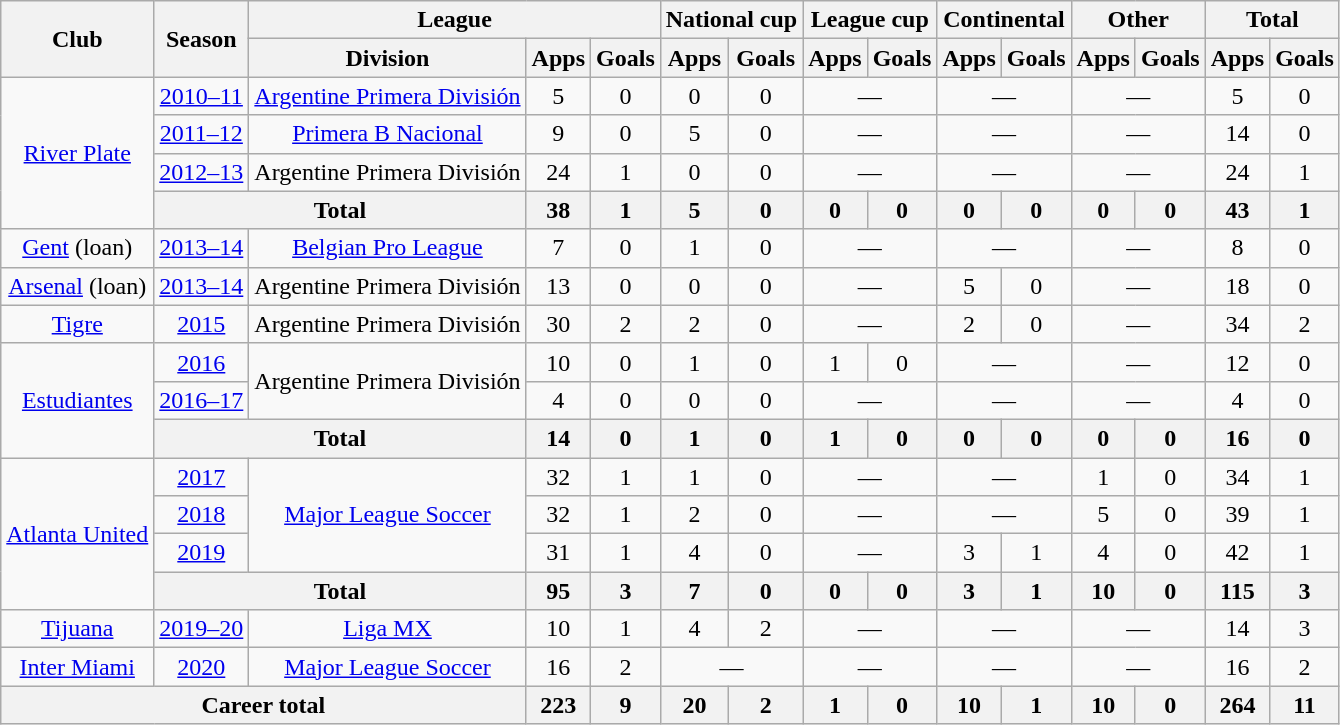<table class="wikitable" style="text-align: center">
<tr>
<th rowspan="2">Club</th>
<th rowspan="2">Season</th>
<th colspan="3">League</th>
<th colspan="2">National cup</th>
<th colspan="2">League cup</th>
<th colspan="2">Continental</th>
<th colspan="2">Other</th>
<th colspan="2">Total</th>
</tr>
<tr>
<th>Division</th>
<th>Apps</th>
<th>Goals</th>
<th>Apps</th>
<th>Goals</th>
<th>Apps</th>
<th>Goals</th>
<th>Apps</th>
<th>Goals</th>
<th>Apps</th>
<th>Goals</th>
<th>Apps</th>
<th>Goals</th>
</tr>
<tr>
<td rowspan="4"><a href='#'>River Plate</a></td>
<td><a href='#'>2010–11</a></td>
<td><a href='#'>Argentine Primera División</a></td>
<td>5</td>
<td>0</td>
<td>0</td>
<td>0</td>
<td colspan="2">—</td>
<td colspan="2">—</td>
<td colspan="2">—</td>
<td>5</td>
<td>0</td>
</tr>
<tr>
<td><a href='#'>2011–12</a></td>
<td><a href='#'>Primera B Nacional</a></td>
<td>9</td>
<td>0</td>
<td>5</td>
<td>0</td>
<td colspan="2">—</td>
<td colspan="2">—</td>
<td colspan="2">—</td>
<td>14</td>
<td>0</td>
</tr>
<tr>
<td><a href='#'>2012–13</a></td>
<td>Argentine Primera División</td>
<td>24</td>
<td>1</td>
<td>0</td>
<td>0</td>
<td colspan="2">—</td>
<td colspan="2">—</td>
<td colspan="2">—</td>
<td>24</td>
<td>1</td>
</tr>
<tr>
<th colspan="2">Total</th>
<th>38</th>
<th>1</th>
<th>5</th>
<th>0</th>
<th>0</th>
<th>0</th>
<th>0</th>
<th>0</th>
<th>0</th>
<th>0</th>
<th>43</th>
<th>1</th>
</tr>
<tr>
<td><a href='#'>Gent</a> (loan)</td>
<td><a href='#'>2013–14</a></td>
<td><a href='#'>Belgian Pro League</a></td>
<td>7</td>
<td>0</td>
<td>1</td>
<td>0</td>
<td colspan="2">—</td>
<td colspan="2">—</td>
<td colspan="2">—</td>
<td>8</td>
<td>0</td>
</tr>
<tr>
<td><a href='#'>Arsenal</a> (loan)</td>
<td><a href='#'>2013–14</a></td>
<td>Argentine Primera División</td>
<td>13</td>
<td>0</td>
<td>0</td>
<td>0</td>
<td colspan="2">—</td>
<td>5</td>
<td>0</td>
<td colspan="2">—</td>
<td>18</td>
<td>0</td>
</tr>
<tr>
<td><a href='#'>Tigre</a></td>
<td><a href='#'>2015</a></td>
<td>Argentine Primera División</td>
<td>30</td>
<td>2</td>
<td>2</td>
<td>0</td>
<td colspan="2">—</td>
<td>2</td>
<td>0</td>
<td colspan="2">—</td>
<td>34</td>
<td>2</td>
</tr>
<tr>
<td rowspan="3"><a href='#'>Estudiantes</a></td>
<td><a href='#'>2016</a></td>
<td rowspan="2">Argentine Primera División</td>
<td>10</td>
<td>0</td>
<td>1</td>
<td>0</td>
<td>1</td>
<td>0</td>
<td colspan="2">—</td>
<td colspan="2">—</td>
<td>12</td>
<td>0</td>
</tr>
<tr>
<td><a href='#'>2016–17</a></td>
<td>4</td>
<td>0</td>
<td>0</td>
<td>0</td>
<td colspan="2">—</td>
<td colspan="2">—</td>
<td colspan="2">—</td>
<td>4</td>
<td>0</td>
</tr>
<tr>
<th colspan="2">Total</th>
<th>14</th>
<th>0</th>
<th>1</th>
<th>0</th>
<th>1</th>
<th>0</th>
<th>0</th>
<th>0</th>
<th>0</th>
<th>0</th>
<th>16</th>
<th>0</th>
</tr>
<tr>
<td rowspan="4"><a href='#'>Atlanta United</a></td>
<td><a href='#'>2017</a></td>
<td rowspan="3"><a href='#'>Major League Soccer</a></td>
<td>32</td>
<td>1</td>
<td>1</td>
<td>0</td>
<td colspan="2">—</td>
<td colspan="2">—</td>
<td>1</td>
<td>0</td>
<td>34</td>
<td>1</td>
</tr>
<tr>
<td><a href='#'>2018</a></td>
<td>32</td>
<td>1</td>
<td>2</td>
<td>0</td>
<td colspan="2">—</td>
<td colspan="2">—</td>
<td>5</td>
<td>0</td>
<td>39</td>
<td>1</td>
</tr>
<tr>
<td><a href='#'>2019</a></td>
<td>31</td>
<td>1</td>
<td>4</td>
<td>0</td>
<td colspan="2">—</td>
<td>3</td>
<td>1</td>
<td>4</td>
<td>0</td>
<td>42</td>
<td>1</td>
</tr>
<tr>
<th colspan="2">Total</th>
<th>95</th>
<th>3</th>
<th>7</th>
<th>0</th>
<th>0</th>
<th>0</th>
<th>3</th>
<th>1</th>
<th>10</th>
<th>0</th>
<th>115</th>
<th>3</th>
</tr>
<tr>
<td><a href='#'>Tijuana</a></td>
<td><a href='#'>2019–20</a></td>
<td><a href='#'>Liga MX</a></td>
<td>10</td>
<td>1</td>
<td>4</td>
<td>2</td>
<td colspan="2">—</td>
<td colspan="2">—</td>
<td colspan="2">—</td>
<td>14</td>
<td>3</td>
</tr>
<tr>
<td><a href='#'>Inter Miami</a></td>
<td><a href='#'>2020</a></td>
<td><a href='#'>Major League Soccer</a></td>
<td>16</td>
<td>2</td>
<td colspan="2">—</td>
<td colspan="2">—</td>
<td colspan="2">—</td>
<td colspan="2">—</td>
<td>16</td>
<td>2</td>
</tr>
<tr>
<th colspan="3">Career total</th>
<th>223</th>
<th>9</th>
<th>20</th>
<th>2</th>
<th>1</th>
<th>0</th>
<th>10</th>
<th>1</th>
<th>10</th>
<th>0</th>
<th>264</th>
<th>11</th>
</tr>
</table>
